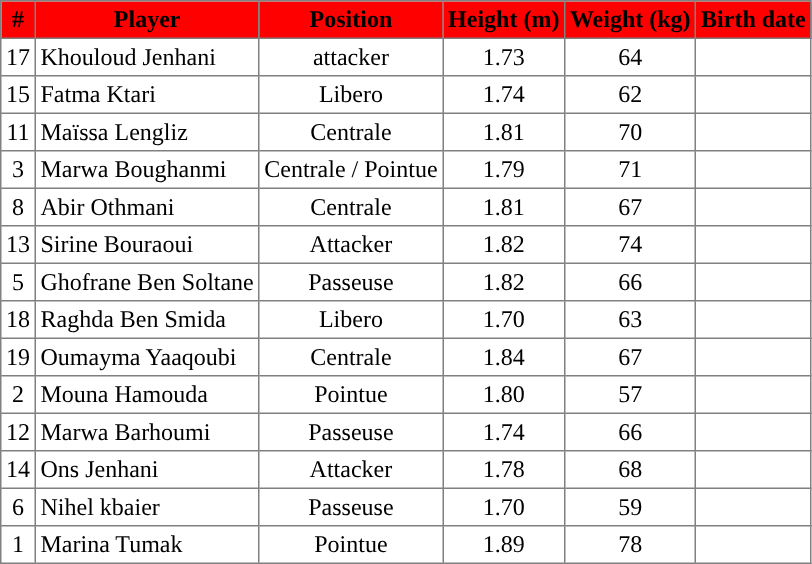<table cellpadding="3" cellspacing="0" border="1" style="background: red font-size: 95%; border: gray solid 1px; border-collapse: collapse;">
<tr style="background: red">
<td align=center><strong>#</strong></td>
<td align=center><strong>Player</strong></td>
<td align=center><strong>Position</strong></td>
<td align=center><strong>Height (m)</strong></td>
<td align=center><strong>Weight (kg)</strong></td>
<td align=center><strong>Birth date</strong></td>
</tr>
<tr align=center>
<td>17</td>
<td align=left> Khouloud Jenhani</td>
<td>attacker</td>
<td>1.73</td>
<td>64</td>
<td></td>
</tr>
<tr align="center">
<td>15</td>
<td align=left> Fatma Ktari</td>
<td>Libero</td>
<td>1.74</td>
<td>62</td>
<td></td>
</tr>
<tr align="center">
<td>11</td>
<td align=left> Maïssa Lengliz</td>
<td>Centrale</td>
<td>1.81</td>
<td>70</td>
<td></td>
</tr>
<tr align=center>
<td>3</td>
<td align=left> Marwa Boughanmi</td>
<td>Centrale / Pointue</td>
<td>1.79</td>
<td>71</td>
<td></td>
</tr>
<tr align=center>
<td>8</td>
<td align=left> Abir Othmani</td>
<td>Centrale</td>
<td>1.81</td>
<td>67</td>
<td></td>
</tr>
<tr align=center>
<td>13</td>
<td align=left> Sirine Bouraoui</td>
<td>Attacker</td>
<td>1.82</td>
<td>74</td>
<td></td>
</tr>
<tr align=center>
<td>5</td>
<td align=left> Ghofrane Ben Soltane</td>
<td>Passeuse</td>
<td>1.82</td>
<td>66</td>
<td></td>
</tr>
<tr align=center>
<td>18</td>
<td align=left> Raghda Ben Smida</td>
<td>Libero</td>
<td>1.70</td>
<td>63</td>
<td></td>
</tr>
<tr align=center>
<td>19</td>
<td align=left> Oumayma Yaaqoubi</td>
<td>Centrale</td>
<td>1.84</td>
<td>67</td>
<td></td>
</tr>
<tr align=center>
<td>2</td>
<td align=left> Mouna Hamouda</td>
<td>Pointue</td>
<td>1.80</td>
<td>57</td>
<td></td>
</tr>
<tr align=center>
<td>12</td>
<td align=left> Marwa Barhoumi</td>
<td>Passeuse</td>
<td>1.74</td>
<td>66</td>
<td></td>
</tr>
<tr align=center>
<td>14</td>
<td align=left> Ons Jenhani</td>
<td>Attacker</td>
<td>1.78</td>
<td>68</td>
<td></td>
</tr>
<tr align=center>
<td>6</td>
<td align=left> Nihel kbaier</td>
<td>Passeuse</td>
<td>1.70</td>
<td>59</td>
<td></td>
</tr>
<tr align=center>
<td>1</td>
<td align=left> Marina Tumak</td>
<td>Pointue</td>
<td>1.89</td>
<td>78</td>
<td></td>
</tr>
</table>
